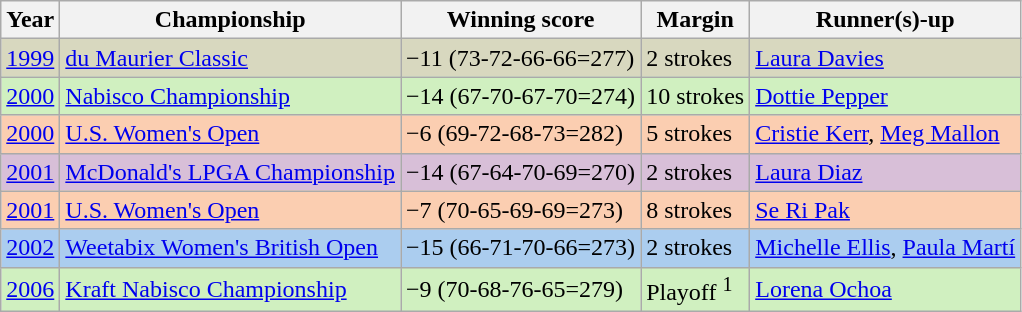<table class="wikitable">
<tr>
<th>Year</th>
<th>Championship</th>
<th>Winning score</th>
<th>Margin</th>
<th>Runner(s)-up</th>
</tr>
<tr style="background:#D8D8BF;">
<td><a href='#'>1999</a></td>
<td><a href='#'>du Maurier Classic</a></td>
<td>−11 (73-72-66-66=277)</td>
<td>2 strokes</td>
<td> <a href='#'>Laura Davies</a></td>
</tr>
<tr style="background:#D0F0C0;">
<td><a href='#'>2000</a></td>
<td><a href='#'>Nabisco Championship</a></td>
<td>−14 (67-70-67-70=274)</td>
<td>10 strokes</td>
<td> <a href='#'>Dottie Pepper</a></td>
</tr>
<tr style="background:#FBCEB1;">
<td><a href='#'>2000</a></td>
<td><a href='#'>U.S. Women's Open</a></td>
<td>−6 (69-72-68-73=282)</td>
<td>5 strokes</td>
<td> <a href='#'>Cristie Kerr</a>,  <a href='#'>Meg Mallon</a></td>
</tr>
<tr style="background:#D8BFD8;">
<td><a href='#'>2001</a></td>
<td><a href='#'>McDonald's LPGA Championship</a></td>
<td>−14 (67-64-70-69=270)</td>
<td>2 strokes</td>
<td> <a href='#'>Laura Diaz</a></td>
</tr>
<tr style="background:#FBCEB1;">
<td><a href='#'>2001</a></td>
<td><a href='#'>U.S. Women's Open</a></td>
<td>−7 (70-65-69-69=273)</td>
<td>8 strokes</td>
<td> <a href='#'>Se Ri Pak</a></td>
</tr>
<tr style="background:#ABCDEF;">
<td><a href='#'>2002</a></td>
<td><a href='#'>Weetabix Women's British Open</a></td>
<td>−15 (66-71-70-66=273)</td>
<td>2 strokes</td>
<td> <a href='#'>Michelle Ellis</a>,  <a href='#'>Paula Martí</a></td>
</tr>
<tr style="background:#D0F0C0;">
<td><a href='#'>2006</a></td>
<td><a href='#'>Kraft Nabisco Championship</a></td>
<td>−9 (70-68-76-65=279)</td>
<td>Playoff <sup>1</sup></td>
<td> <a href='#'>Lorena Ochoa</a></td>
</tr>
</table>
